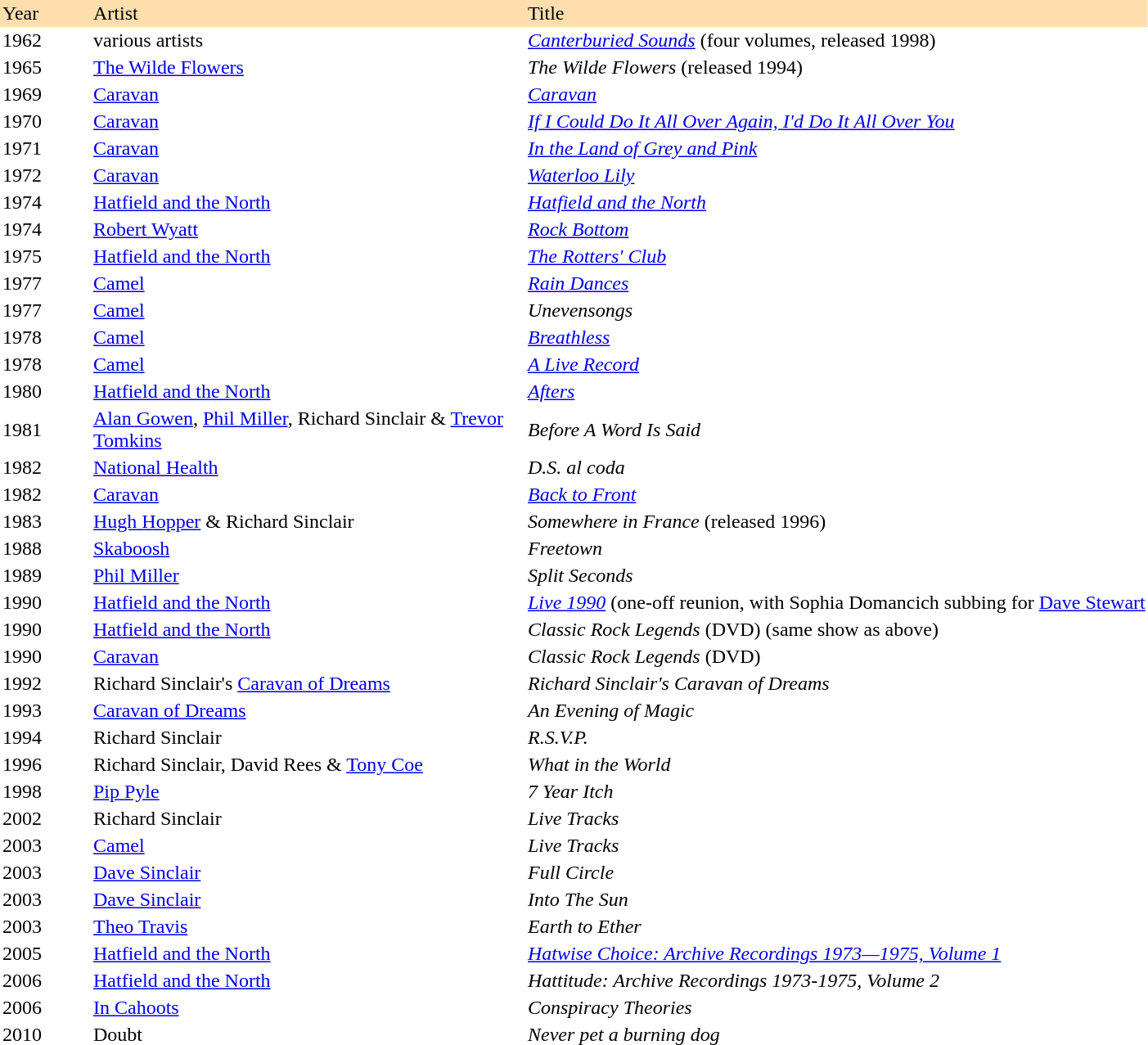<table cellspacing="0" cellpadding="2" border="0">
<tr style="background:#ffdead;">
<td width=70px>Year</td>
<td style="width:350px;">Artist</td>
<td>Title</td>
</tr>
<tr>
<td>1962</td>
<td>various artists</td>
<td><em><a href='#'>Canterburied Sounds</a></em> (four volumes, released 1998)</td>
</tr>
<tr>
<td>1965</td>
<td><a href='#'>The Wilde Flowers</a></td>
<td><em>The Wilde Flowers</em> (released 1994)</td>
</tr>
<tr>
<td>1969</td>
<td><a href='#'>Caravan</a></td>
<td><em><a href='#'>Caravan</a></em></td>
</tr>
<tr>
<td>1970</td>
<td><a href='#'>Caravan</a></td>
<td><em><a href='#'>If I Could Do It All Over Again, I'd Do It All Over You</a></em></td>
</tr>
<tr>
<td>1971</td>
<td><a href='#'>Caravan</a></td>
<td><em><a href='#'>In the Land of Grey and Pink</a></em></td>
</tr>
<tr>
<td>1972</td>
<td><a href='#'>Caravan</a></td>
<td><em><a href='#'>Waterloo Lily</a></em></td>
</tr>
<tr>
<td>1974</td>
<td><a href='#'>Hatfield and the North</a></td>
<td><em><a href='#'>Hatfield and the North</a></em></td>
</tr>
<tr>
<td>1974</td>
<td><a href='#'>Robert Wyatt</a></td>
<td><em><a href='#'>Rock Bottom</a></em></td>
</tr>
<tr>
<td>1975</td>
<td><a href='#'>Hatfield and the North</a></td>
<td><em><a href='#'>The Rotters' Club</a></em></td>
</tr>
<tr>
<td>1977</td>
<td><a href='#'>Camel</a></td>
<td><em><a href='#'>Rain Dances</a></em></td>
</tr>
<tr>
<td>1977</td>
<td><a href='#'>Camel</a></td>
<td><em>Unevensongs</em></td>
</tr>
<tr>
<td>1978</td>
<td><a href='#'>Camel</a></td>
<td><em><a href='#'>Breathless</a></em></td>
</tr>
<tr>
<td>1978</td>
<td><a href='#'>Camel</a></td>
<td><em><a href='#'>A Live Record</a></em></td>
</tr>
<tr>
<td>1980</td>
<td><a href='#'>Hatfield and the North</a></td>
<td><em><a href='#'>Afters</a></em></td>
</tr>
<tr>
<td>1981</td>
<td><a href='#'>Alan Gowen</a>, <a href='#'>Phil Miller</a>, Richard Sinclair & <a href='#'>Trevor Tomkins</a></td>
<td><em>Before A Word Is Said</em></td>
</tr>
<tr>
<td>1982</td>
<td><a href='#'>National Health</a></td>
<td><em>D.S. al coda</em></td>
</tr>
<tr>
<td>1982</td>
<td><a href='#'>Caravan</a></td>
<td><em><a href='#'>Back to Front</a></em></td>
</tr>
<tr>
<td>1983</td>
<td><a href='#'>Hugh Hopper</a> & Richard Sinclair</td>
<td><em>Somewhere in France</em> (released 1996)</td>
</tr>
<tr>
<td>1988</td>
<td><a href='#'>Skaboosh</a></td>
<td><em>Freetown</em></td>
</tr>
<tr>
<td>1989</td>
<td><a href='#'>Phil Miller</a></td>
<td><em>Split Seconds</em></td>
</tr>
<tr>
<td>1990</td>
<td><a href='#'>Hatfield and the North</a></td>
<td><em><a href='#'>Live 1990</a></em> (one-off reunion, with Sophia Domancich subbing for <a href='#'>Dave Stewart</a></td>
</tr>
<tr>
<td>1990</td>
<td><a href='#'>Hatfield and the North</a></td>
<td><em>Classic Rock Legends</em> (DVD) (same show as above)</td>
</tr>
<tr>
<td>1990</td>
<td><a href='#'>Caravan</a></td>
<td><em>Classic Rock Legends</em> (DVD)</td>
</tr>
<tr>
<td>1992</td>
<td>Richard Sinclair's <a href='#'>Caravan of Dreams</a></td>
<td><em>Richard Sinclair's Caravan of Dreams</em></td>
</tr>
<tr>
<td>1993</td>
<td><a href='#'>Caravan of Dreams</a></td>
<td><em>An Evening of Magic</em></td>
</tr>
<tr>
<td>1994</td>
<td>Richard Sinclair</td>
<td><em>R.S.V.P.</em></td>
</tr>
<tr>
<td>1996</td>
<td>Richard Sinclair, David Rees & <a href='#'>Tony Coe</a></td>
<td><em>What in the World</em></td>
</tr>
<tr>
<td>1998</td>
<td><a href='#'>Pip Pyle</a></td>
<td><em>7 Year Itch</em></td>
</tr>
<tr>
<td>2002</td>
<td>Richard Sinclair</td>
<td><em>Live Tracks</em></td>
</tr>
<tr>
<td>2003</td>
<td><a href='#'>Camel</a></td>
<td><em>Live Tracks</em></td>
</tr>
<tr>
<td>2003</td>
<td><a href='#'>Dave Sinclair</a></td>
<td><em>Full Circle</em></td>
</tr>
<tr>
<td>2003</td>
<td><a href='#'>Dave Sinclair</a></td>
<td><em>Into The Sun</em></td>
</tr>
<tr>
<td>2003</td>
<td><a href='#'>Theo Travis</a></td>
<td><em>Earth to Ether</em></td>
</tr>
<tr>
<td>2005</td>
<td><a href='#'>Hatfield and the North</a></td>
<td><em><a href='#'>Hatwise Choice: Archive Recordings 1973—1975, Volume 1</a></em></td>
</tr>
<tr>
<td>2006</td>
<td><a href='#'>Hatfield and the North</a></td>
<td><em>Hattitude: Archive Recordings 1973-1975, Volume 2</em></td>
</tr>
<tr>
<td>2006</td>
<td><a href='#'>In Cahoots</a></td>
<td><em>Conspiracy Theories</em></td>
</tr>
<tr>
<td>2010</td>
<td>Doubt</td>
<td><em>Never pet a burning dog</em></td>
</tr>
</table>
